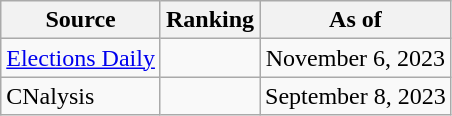<table class="wikitable" style="text-align:center">
<tr>
<th>Source</th>
<th>Ranking</th>
<th>As of</th>
</tr>
<tr>
<td align=left><a href='#'>Elections Daily</a></td>
<td></td>
<td>November 6, 2023</td>
</tr>
<tr>
<td align=left>CNalysis</td>
<td></td>
<td>September 8, 2023</td>
</tr>
</table>
